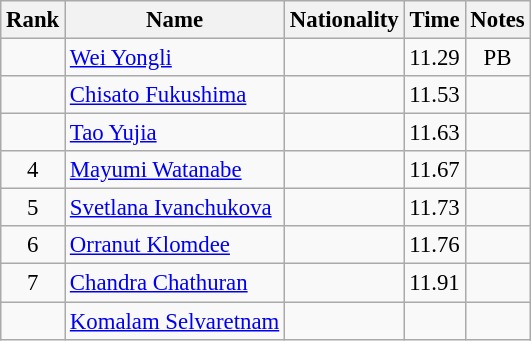<table class="wikitable sortable" style="text-align:center;font-size:95%">
<tr>
<th>Rank</th>
<th>Name</th>
<th>Nationality</th>
<th>Time</th>
<th>Notes</th>
</tr>
<tr>
<td></td>
<td align=left><a href='#'>Wei Yongli</a></td>
<td align=left></td>
<td>11.29</td>
<td>PB</td>
</tr>
<tr>
<td></td>
<td align=left><a href='#'>Chisato Fukushima</a></td>
<td align=left></td>
<td>11.53</td>
<td></td>
</tr>
<tr>
<td></td>
<td align=left><a href='#'>Tao Yujia</a></td>
<td align=left></td>
<td>11.63</td>
<td></td>
</tr>
<tr>
<td>4</td>
<td align=left><a href='#'>Mayumi Watanabe</a></td>
<td align=left></td>
<td>11.67</td>
<td></td>
</tr>
<tr>
<td>5</td>
<td align=left><a href='#'>Svetlana Ivanchukova</a></td>
<td align=left></td>
<td>11.73</td>
<td></td>
</tr>
<tr>
<td>6</td>
<td align=left><a href='#'>Orranut Klomdee</a></td>
<td align=left></td>
<td>11.76</td>
<td></td>
</tr>
<tr>
<td>7</td>
<td align=left><a href='#'>Chandra Chathuran</a></td>
<td align=left></td>
<td>11.91</td>
<td></td>
</tr>
<tr>
<td></td>
<td align=left><a href='#'>Komalam Selvaretnam</a></td>
<td align=left></td>
<td></td>
<td></td>
</tr>
</table>
